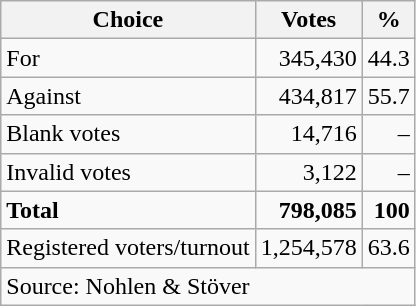<table class=wikitable style=text-align:right>
<tr>
<th>Choice</th>
<th>Votes</th>
<th>%</th>
</tr>
<tr>
<td align=left>For</td>
<td>345,430</td>
<td>44.3</td>
</tr>
<tr>
<td align=left>Against</td>
<td>434,817</td>
<td>55.7</td>
</tr>
<tr>
<td align=left>Blank votes</td>
<td>14,716</td>
<td>–</td>
</tr>
<tr>
<td align=left>Invalid votes</td>
<td>3,122</td>
<td>–</td>
</tr>
<tr>
<td align=left><strong>Total</strong></td>
<td><strong>798,085</strong></td>
<td><strong>100</strong></td>
</tr>
<tr>
<td align=left>Registered voters/turnout</td>
<td>1,254,578</td>
<td>63.6</td>
</tr>
<tr>
<td align=left colspan=3>Source: Nohlen & Stöver</td>
</tr>
</table>
